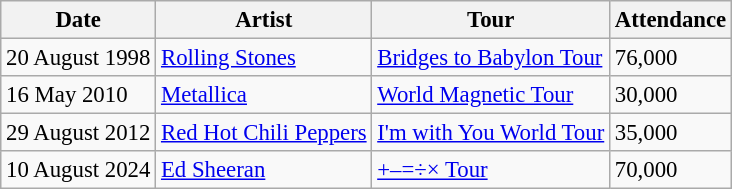<table class="wikitable sortable" style="text-align: left; font-size: 95%;">
<tr>
<th>Date</th>
<th>Artist</th>
<th>Tour</th>
<th>Attendance</th>
</tr>
<tr>
<td>20 August 1998</td>
<td><a href='#'>Rolling Stones</a></td>
<td><a href='#'>Bridges to Babylon Tour</a></td>
<td>76,000</td>
</tr>
<tr>
<td>16 May 2010</td>
<td><a href='#'>Metallica</a></td>
<td><a href='#'>World Magnetic Tour</a></td>
<td>30,000</td>
</tr>
<tr>
<td>29 August 2012</td>
<td><a href='#'>Red Hot Chili Peppers</a></td>
<td><a href='#'>I'm with You World Tour</a></td>
<td>35,000</td>
</tr>
<tr>
<td>10 August 2024</td>
<td><a href='#'>Ed Sheeran</a></td>
<td><a href='#'>+–=÷× Tour</a></td>
<td>70,000</td>
</tr>
</table>
